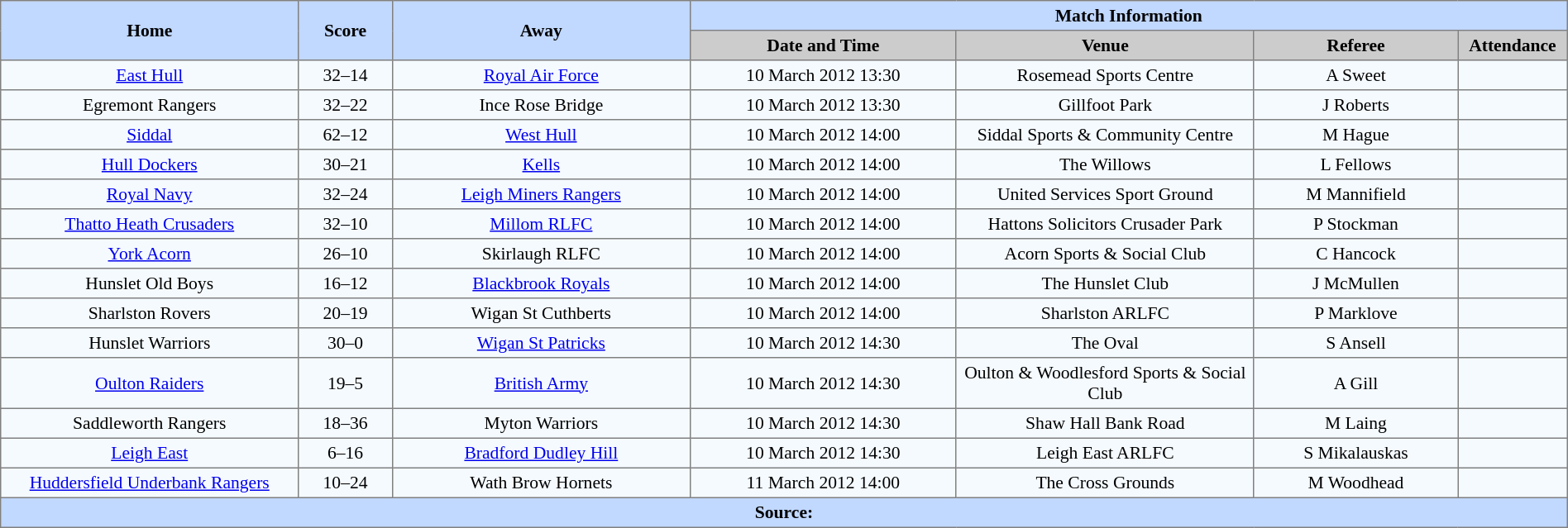<table border=1 style="border-collapse:collapse; font-size:90%; text-align:center;" cellpadding=3 cellspacing=0 width=100%>
<tr bgcolor=#C1D8FF>
<th rowspan=2 width=19%>Home</th>
<th rowspan=2 width=6%>Score</th>
<th rowspan=2 width=19%>Away</th>
<th colspan=6>Match Information</th>
</tr>
<tr bgcolor=#CCCCCC>
<th width=17%>Date and Time</th>
<th width=19%>Venue</th>
<th width=13%>Referee</th>
<th width=7%>Attendance</th>
</tr>
<tr bgcolor=#F5FAFF>
<td><a href='#'>East Hull</a></td>
<td>32–14</td>
<td><a href='#'>Royal Air Force</a></td>
<td>10 March 2012 13:30</td>
<td>Rosemead Sports Centre</td>
<td>A Sweet</td>
<td></td>
</tr>
<tr bgcolor=#F5FAFF>
<td>Egremont Rangers</td>
<td>32–22</td>
<td>Ince Rose Bridge</td>
<td>10 March 2012 13:30</td>
<td>Gillfoot Park</td>
<td>J Roberts</td>
<td></td>
</tr>
<tr bgcolor=#F5FAFF>
<td><a href='#'>Siddal</a></td>
<td>62–12</td>
<td><a href='#'>West Hull</a></td>
<td>10 March 2012 14:00</td>
<td>Siddal Sports & Community Centre</td>
<td>M Hague</td>
<td></td>
</tr>
<tr bgcolor=#F5FAFF>
<td><a href='#'>Hull Dockers</a></td>
<td>30–21</td>
<td><a href='#'>Kells</a></td>
<td>10 March 2012 14:00</td>
<td>The Willows</td>
<td>L Fellows</td>
<td></td>
</tr>
<tr bgcolor=#F5FAFF>
<td><a href='#'>Royal Navy</a></td>
<td>32–24</td>
<td><a href='#'>Leigh Miners Rangers</a></td>
<td>10 March 2012 14:00</td>
<td>United Services Sport Ground</td>
<td>M Mannifield</td>
<td></td>
</tr>
<tr bgcolor=#F5FAFF>
<td><a href='#'>Thatto Heath Crusaders</a></td>
<td>32–10</td>
<td><a href='#'>Millom RLFC</a></td>
<td>10 March 2012 14:00</td>
<td>Hattons Solicitors Crusader Park</td>
<td>P Stockman</td>
<td></td>
</tr>
<tr bgcolor=#F5FAFF>
<td><a href='#'>York Acorn</a></td>
<td>26–10</td>
<td>Skirlaugh RLFC</td>
<td>10 March 2012 14:00</td>
<td>Acorn Sports & Social Club</td>
<td>C Hancock</td>
<td></td>
</tr>
<tr bgcolor=#F5FAFF>
<td>Hunslet Old Boys</td>
<td>16–12</td>
<td><a href='#'>Blackbrook Royals</a></td>
<td>10 March 2012 14:00</td>
<td>The Hunslet Club</td>
<td>J McMullen</td>
<td></td>
</tr>
<tr bgcolor=#F5FAFF>
<td>Sharlston Rovers</td>
<td>20–19</td>
<td>Wigan St Cuthberts</td>
<td>10 March 2012 14:00</td>
<td>Sharlston ARLFC</td>
<td>P Marklove</td>
<td></td>
</tr>
<tr bgcolor=#F5FAFF>
<td>Hunslet Warriors</td>
<td>30–0</td>
<td><a href='#'>Wigan St Patricks</a></td>
<td>10 March 2012 14:30</td>
<td>The Oval</td>
<td>S Ansell</td>
<td></td>
</tr>
<tr bgcolor=#F5FAFF>
<td><a href='#'>Oulton Raiders</a></td>
<td>19–5</td>
<td><a href='#'>British Army</a></td>
<td>10 March 2012 14:30</td>
<td>Oulton & Woodlesford Sports & Social Club</td>
<td>A Gill</td>
<td></td>
</tr>
<tr bgcolor=#F5FAFF>
<td>Saddleworth Rangers</td>
<td>18–36</td>
<td>Myton Warriors</td>
<td>10 March 2012 14:30</td>
<td>Shaw Hall Bank Road</td>
<td>M Laing</td>
<td></td>
</tr>
<tr bgcolor=#F5FAFF>
<td><a href='#'>Leigh East</a></td>
<td>6–16</td>
<td><a href='#'>Bradford Dudley Hill</a></td>
<td>10 March 2012 14:30</td>
<td>Leigh East ARLFC</td>
<td>S Mikalauskas</td>
<td></td>
</tr>
<tr bgcolor=#F5FAFF>
<td><a href='#'>Huddersfield Underbank Rangers</a></td>
<td>10–24</td>
<td>Wath Brow Hornets</td>
<td>11 March 2012 14:00</td>
<td>The Cross Grounds</td>
<td>M Woodhead</td>
<td></td>
</tr>
<tr style="background:#c1d8ff;">
<th colspan=12>Source:</th>
</tr>
</table>
